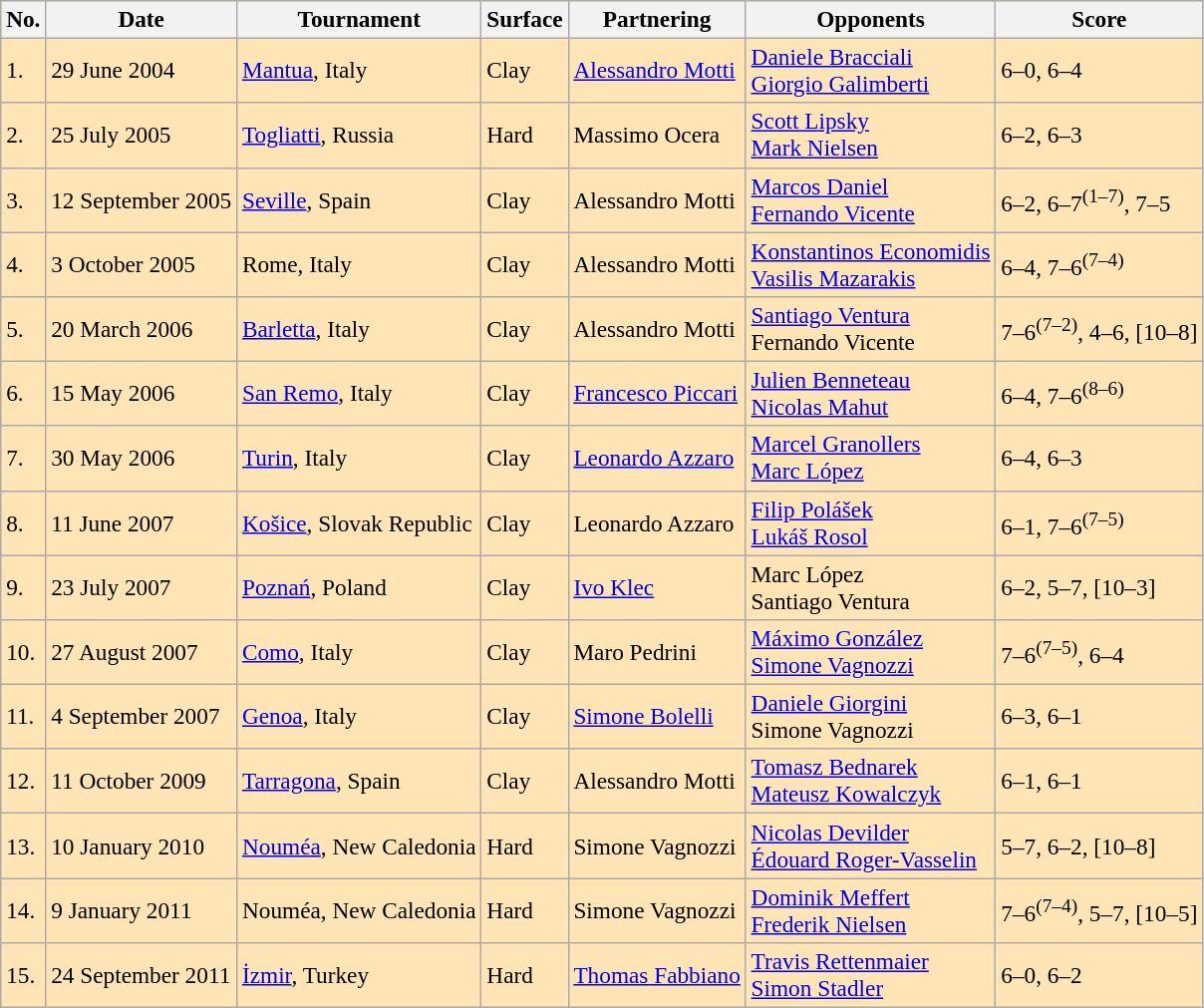<table class="sortable wikitable" style=font-size:97%;background:moccasin>
<tr>
<th>No.</th>
<th>Date</th>
<th>Tournament</th>
<th>Surface</th>
<th>Partnering</th>
<th>Opponents</th>
<th>Score</th>
</tr>
<tr>
<td>1.</td>
<td>29 June 2004</td>
<td><a href='#'>Mantua</a>, Italy</td>
<td>Clay</td>
<td> <a href='#'>Alessandro Motti</a></td>
<td> <a href='#'>Daniele Bracciali</a><br> <a href='#'>Giorgio Galimberti</a></td>
<td>6–0, 6–4</td>
</tr>
<tr>
<td>2.</td>
<td>25 July 2005</td>
<td><a href='#'>Togliatti</a>, Russia</td>
<td>Hard</td>
<td> Massimo Ocera</td>
<td> <a href='#'>Scott Lipsky</a><br> <a href='#'>Mark Nielsen</a></td>
<td>6–2, 6–3</td>
</tr>
<tr>
<td>3.</td>
<td>12 September 2005</td>
<td><a href='#'>Seville</a>, Spain</td>
<td>Clay</td>
<td> Alessandro Motti</td>
<td> <a href='#'>Marcos Daniel</a><br> <a href='#'>Fernando Vicente</a></td>
<td>6–2, 6–7<sup>(1–7)</sup>, 7–5</td>
</tr>
<tr>
<td>4.</td>
<td>3 October 2005</td>
<td>Rome, Italy</td>
<td>Clay</td>
<td> Alessandro Motti</td>
<td> <a href='#'>Konstantinos Economidis</a><br> <a href='#'>Vasilis Mazarakis</a></td>
<td>6–4, 7–6<sup>(7–4)</sup></td>
</tr>
<tr>
<td>5.</td>
<td>20 March 2006</td>
<td><a href='#'>Barletta</a>, Italy</td>
<td>Clay</td>
<td> Alessandro Motti</td>
<td> <a href='#'>Santiago Ventura</a><br> Fernando Vicente</td>
<td>7–6<sup>(7–2)</sup>, 4–6, [10–8]</td>
</tr>
<tr>
<td>6.</td>
<td>15 May 2006</td>
<td><a href='#'>San Remo</a>, Italy</td>
<td>Clay</td>
<td> <a href='#'>Francesco Piccari</a></td>
<td> <a href='#'>Julien Benneteau</a><br> <a href='#'>Nicolas Mahut</a></td>
<td>6–4, 7–6<sup>(8–6)</sup></td>
</tr>
<tr>
<td>7.</td>
<td>30 May 2006</td>
<td><a href='#'>Turin</a>, Italy</td>
<td>Clay</td>
<td> <a href='#'>Leonardo Azzaro</a></td>
<td> <a href='#'>Marcel Granollers</a><br> <a href='#'>Marc López</a></td>
<td>6–4, 6–3</td>
</tr>
<tr>
<td>8.</td>
<td>11 June 2007</td>
<td><a href='#'>Košice</a>, Slovak Republic</td>
<td>Clay</td>
<td> Leonardo Azzaro</td>
<td> <a href='#'>Filip Polášek</a><br> <a href='#'>Lukáš Rosol</a></td>
<td>6–1, 7–6<sup>(7–5)</sup></td>
</tr>
<tr>
<td>9.</td>
<td>23 July 2007</td>
<td><a href='#'>Poznań</a>, Poland</td>
<td>Clay</td>
<td> <a href='#'>Ivo Klec</a></td>
<td> Marc López<br> Santiago Ventura</td>
<td>6–2, 5–7, [10–3]</td>
</tr>
<tr>
<td>10.</td>
<td>27 August 2007</td>
<td><a href='#'>Como</a>, Italy</td>
<td>Clay</td>
<td> Maro Pedrini</td>
<td> <a href='#'>Máximo González</a><br> <a href='#'>Simone Vagnozzi</a></td>
<td>7–6<sup>(7–5)</sup>, 6–4</td>
</tr>
<tr>
<td>11.</td>
<td>4 September 2007</td>
<td><a href='#'>Genoa</a>, Italy</td>
<td>Clay</td>
<td> <a href='#'>Simone Bolelli</a></td>
<td> <a href='#'>Daniele Giorgini</a><br> Simone Vagnozzi</td>
<td>6–3, 6–1</td>
</tr>
<tr>
<td>12.</td>
<td>11 October 2009</td>
<td><a href='#'>Tarragona</a>, Spain</td>
<td>Clay</td>
<td> Alessandro Motti</td>
<td> <a href='#'>Tomasz Bednarek</a><br> <a href='#'>Mateusz Kowalczyk</a></td>
<td>6–1, 6–1</td>
</tr>
<tr>
<td>13.</td>
<td>10 January 2010</td>
<td><a href='#'>Nouméa</a>, New Caledonia</td>
<td>Hard</td>
<td> Simone Vagnozzi</td>
<td> <a href='#'>Nicolas Devilder</a><br> <a href='#'>Édouard Roger-Vasselin</a></td>
<td>5–7, 6–2, [10–8]</td>
</tr>
<tr>
<td>14.</td>
<td>9 January 2011</td>
<td>Nouméa, New Caledonia</td>
<td>Hard</td>
<td> Simone Vagnozzi</td>
<td> <a href='#'>Dominik Meffert</a><br> <a href='#'>Frederik Nielsen</a></td>
<td>7–6<sup>(7–4)</sup>, 5–7, [10–5]</td>
</tr>
<tr>
<td>15.</td>
<td>24 September 2011</td>
<td><a href='#'>İzmir</a>, Turkey</td>
<td>Hard</td>
<td> <a href='#'>Thomas Fabbiano</a></td>
<td> <a href='#'>Travis Rettenmaier</a><br> <a href='#'>Simon Stadler</a></td>
<td>6–0, 6–2</td>
</tr>
</table>
